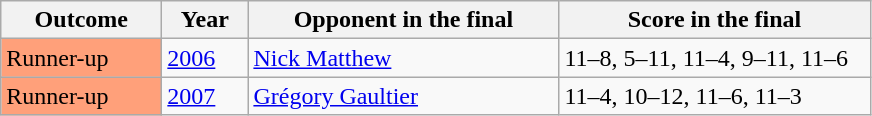<table class="sortable wikitable">
<tr>
<th width="100">Outcome</th>
<th width="50">Year</th>
<th width="200">Opponent in the final</th>
<th width="200">Score in the final</th>
</tr>
<tr>
<td bgcolor="#ffa07a">Runner-up</td>
<td><a href='#'>2006</a></td>
<td>   <a href='#'>Nick Matthew</a></td>
<td>11–8, 5–11, 11–4, 9–11, 11–6</td>
</tr>
<tr>
<td bgcolor="#ffa07a">Runner-up</td>
<td><a href='#'>2007</a></td>
<td>   <a href='#'>Grégory Gaultier</a></td>
<td>11–4, 10–12, 11–6, 11–3</td>
</tr>
</table>
